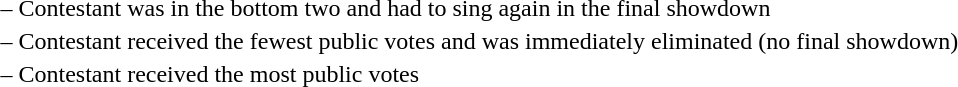<table>
<tr>
<td> –</td>
<td>Contestant was in the bottom two and had to sing again in the final showdown</td>
</tr>
<tr>
<td> –</td>
<td>Contestant received the fewest public votes and was immediately eliminated (no final showdown)</td>
</tr>
<tr>
<td> –</td>
<td>Contestant received the most public votes</td>
</tr>
</table>
